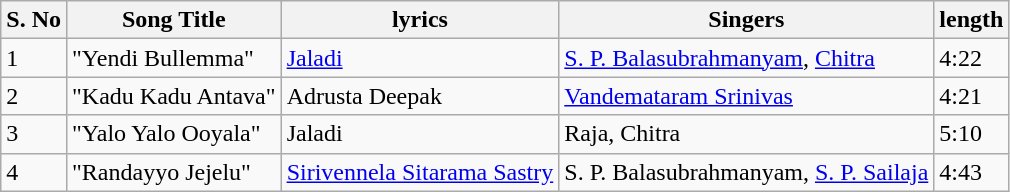<table class="wikitable">
<tr>
<th>S. No</th>
<th>Song Title</th>
<th>lyrics</th>
<th>Singers</th>
<th>length</th>
</tr>
<tr>
<td>1</td>
<td>"Yendi Bullemma"</td>
<td><a href='#'>Jaladi</a></td>
<td><a href='#'>S. P. Balasubrahmanyam</a>, <a href='#'>Chitra</a></td>
<td>4:22</td>
</tr>
<tr>
<td>2</td>
<td>"Kadu Kadu Antava"</td>
<td>Adrusta Deepak</td>
<td><a href='#'>Vandemataram Srinivas</a></td>
<td>4:21</td>
</tr>
<tr>
<td>3</td>
<td>"Yalo Yalo Ooyala"</td>
<td>Jaladi</td>
<td>Raja, Chitra</td>
<td>5:10</td>
</tr>
<tr>
<td>4</td>
<td>"Randayyo Jejelu"</td>
<td><a href='#'>Sirivennela Sitarama Sastry</a></td>
<td>S. P. Balasubrahmanyam, <a href='#'>S. P. Sailaja</a></td>
<td>4:43</td>
</tr>
</table>
